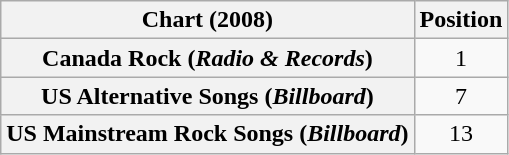<table class="wikitable plainrowheaders sortable" style="text-align:center">
<tr>
<th>Chart (2008)</th>
<th>Position</th>
</tr>
<tr>
<th scope="row">Canada Rock (<em>Radio & Records</em>)</th>
<td>1</td>
</tr>
<tr>
<th scope="row">US Alternative Songs (<em>Billboard</em>)</th>
<td>7</td>
</tr>
<tr>
<th scope="row">US Mainstream Rock Songs (<em>Billboard</em>)</th>
<td>13</td>
</tr>
</table>
